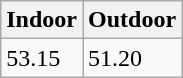<table class="wikitable" border="1" align="upright">
<tr>
<th>Indoor</th>
<th>Outdoor</th>
</tr>
<tr>
<td>53.15</td>
<td>51.20</td>
</tr>
</table>
